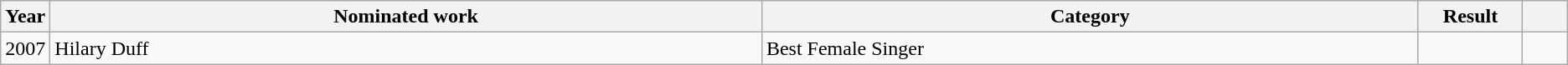<table class="wikitable sortable">
<tr>
<th scope="col" style="width:1em;">Year</th>
<th scope="col" style="width:39em;">Nominated work</th>
<th scope="col" style="width:36em;">Category</th>
<th scope="col" style="width:5em;">Result</th>
<th scope="col" style="width:2em;" class="unsortable"></th>
</tr>
<tr>
<td>2007</td>
<td>Hilary Duff</td>
<td>Best Female Singer</td>
<td></td>
<td style="text-align:center;"></td>
</tr>
</table>
